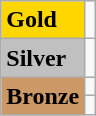<table class="wikitable">
<tr>
<td bgcolor="gold"><strong>Gold</strong></td>
<td></td>
</tr>
<tr>
<td bgcolor="silver"><strong>Silver</strong></td>
<td></td>
</tr>
<tr>
<td rowspan="2" bgcolor="#cc9966"><strong>Bronze</strong></td>
<td></td>
</tr>
<tr>
<td></td>
</tr>
</table>
